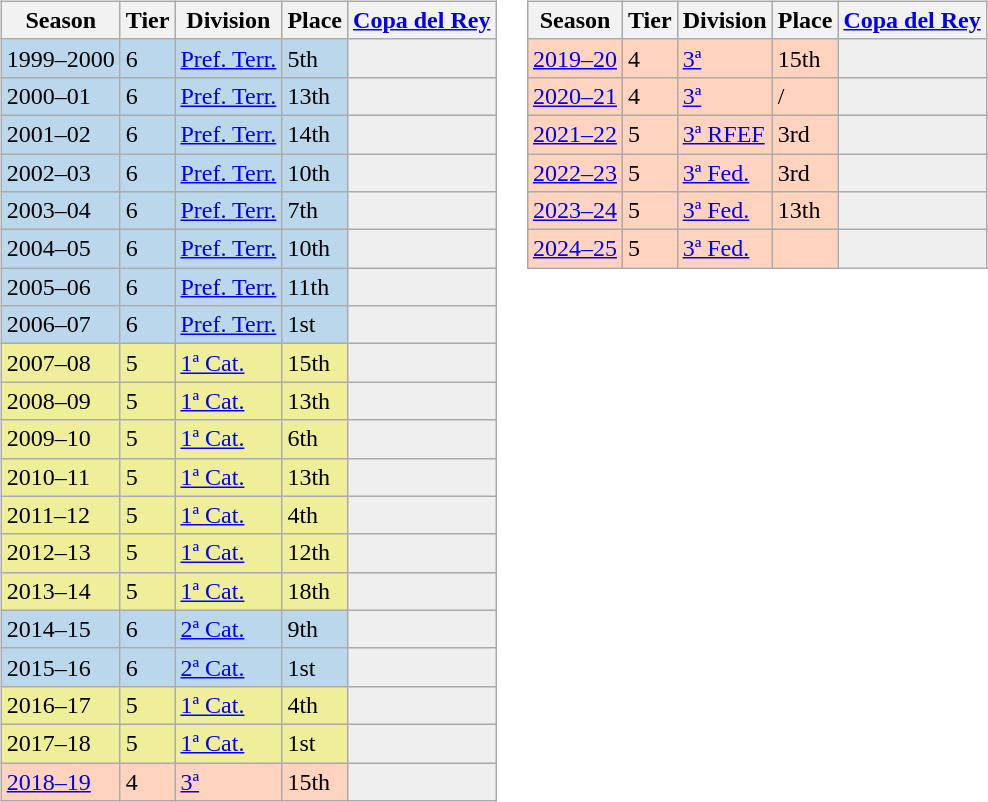<table>
<tr>
<td valign="top" width=0%><br><table class="wikitable">
<tr style="background:#f0f6fa;">
<th>Season</th>
<th>Tier</th>
<th>Division</th>
<th>Place</th>
<th><a href='#'>Copa del Rey</a></th>
</tr>
<tr>
<td style="background:#BBD7EC;">1999–2000</td>
<td style="background:#BBD7EC;">6</td>
<td style="background:#BBD7EC;"><a href='#'>Pref. Terr.</a></td>
<td style="background:#BBD7EC;">5th</td>
<th style="background:#efefef;"></th>
</tr>
<tr>
<td style="background:#BBD7EC;">2000–01</td>
<td style="background:#BBD7EC;">6</td>
<td style="background:#BBD7EC;"><a href='#'>Pref. Terr.</a></td>
<td style="background:#BBD7EC;">13th</td>
<th style="background:#efefef;"></th>
</tr>
<tr>
<td style="background:#BBD7EC;">2001–02</td>
<td style="background:#BBD7EC;">6</td>
<td style="background:#BBD7EC;"><a href='#'>Pref. Terr.</a></td>
<td style="background:#BBD7EC;">14th</td>
<th style="background:#efefef;"></th>
</tr>
<tr>
<td style="background:#BBD7EC;">2002–03</td>
<td style="background:#BBD7EC;">6</td>
<td style="background:#BBD7EC;"><a href='#'>Pref. Terr.</a></td>
<td style="background:#BBD7EC;">10th</td>
<th style="background:#efefef;"></th>
</tr>
<tr>
<td style="background:#BBD7EC;">2003–04</td>
<td style="background:#BBD7EC;">6</td>
<td style="background:#BBD7EC;"><a href='#'>Pref. Terr.</a></td>
<td style="background:#BBD7EC;">7th</td>
<th style="background:#efefef;"></th>
</tr>
<tr>
<td style="background:#BBD7EC;">2004–05</td>
<td style="background:#BBD7EC;">6</td>
<td style="background:#BBD7EC;"><a href='#'>Pref. Terr.</a></td>
<td style="background:#BBD7EC;">10th</td>
<th style="background:#efefef;"></th>
</tr>
<tr>
<td style="background:#BBD7EC;">2005–06</td>
<td style="background:#BBD7EC;">6</td>
<td style="background:#BBD7EC;"><a href='#'>Pref. Terr.</a></td>
<td style="background:#BBD7EC;">11th</td>
<th style="background:#efefef;"></th>
</tr>
<tr>
<td style="background:#BBD7EC;">2006–07</td>
<td style="background:#BBD7EC;">6</td>
<td style="background:#BBD7EC;"><a href='#'>Pref. Terr.</a></td>
<td style="background:#BBD7EC;">1st</td>
<th style="background:#efefef;"></th>
</tr>
<tr>
<td style="background:#EFEF99;">2007–08</td>
<td style="background:#EFEF99;">5</td>
<td style="background:#EFEF99;"><a href='#'>1ª Cat.</a></td>
<td style="background:#EFEF99;">15th</td>
<th style="background:#efefef;"></th>
</tr>
<tr>
<td style="background:#EFEF99;">2008–09</td>
<td style="background:#EFEF99;">5</td>
<td style="background:#EFEF99;"><a href='#'>1ª Cat.</a></td>
<td style="background:#EFEF99;">13th</td>
<th style="background:#efefef;"></th>
</tr>
<tr>
<td style="background:#EFEF99;">2009–10</td>
<td style="background:#EFEF99;">5</td>
<td style="background:#EFEF99;"><a href='#'>1ª Cat.</a></td>
<td style="background:#EFEF99;">6th</td>
<th style="background:#efefef;"></th>
</tr>
<tr>
<td style="background:#EFEF99;">2010–11</td>
<td style="background:#EFEF99;">5</td>
<td style="background:#EFEF99;"><a href='#'>1ª Cat.</a></td>
<td style="background:#EFEF99;">13th</td>
<th style="background:#efefef;"></th>
</tr>
<tr>
<td style="background:#EFEF99;">2011–12</td>
<td style="background:#EFEF99;">5</td>
<td style="background:#EFEF99;"><a href='#'>1ª Cat.</a></td>
<td style="background:#EFEF99;">4th</td>
<th style="background:#efefef;"></th>
</tr>
<tr>
<td style="background:#EFEF99;">2012–13</td>
<td style="background:#EFEF99;">5</td>
<td style="background:#EFEF99;"><a href='#'>1ª Cat.</a></td>
<td style="background:#EFEF99;">12th</td>
<th style="background:#efefef;"></th>
</tr>
<tr>
<td style="background:#EFEF99;">2013–14</td>
<td style="background:#EFEF99;">5</td>
<td style="background:#EFEF99;"><a href='#'>1ª Cat.</a></td>
<td style="background:#EFEF99;">18th</td>
<th style="background:#efefef;"></th>
</tr>
<tr>
<td style="background:#BBD7EC;">2014–15</td>
<td style="background:#BBD7EC;">6</td>
<td style="background:#BBD7EC;"><a href='#'>2ª Cat.</a></td>
<td style="background:#BBD7EC;">9th</td>
<th style="background:#efefef;"></th>
</tr>
<tr>
<td style="background:#BBD7EC;">2015–16</td>
<td style="background:#BBD7EC;">6</td>
<td style="background:#BBD7EC;"><a href='#'>2ª Cat.</a></td>
<td style="background:#BBD7EC;">1st</td>
<th style="background:#efefef;"></th>
</tr>
<tr>
<td style="background:#EFEF99;">2016–17</td>
<td style="background:#EFEF99;">5</td>
<td style="background:#EFEF99;"><a href='#'>1ª Cat.</a></td>
<td style="background:#EFEF99;">4th</td>
<th style="background:#efefef;"></th>
</tr>
<tr>
<td style="background:#EFEF99;">2017–18</td>
<td style="background:#EFEF99;">5</td>
<td style="background:#EFEF99;"><a href='#'>1ª Cat.</a></td>
<td style="background:#EFEF99;">1st</td>
<th style="background:#efefef;"></th>
</tr>
<tr>
<td style="background:#FFD3BD;"><a href='#'>2018–19</a></td>
<td style="background:#FFD3BD;">4</td>
<td style="background:#FFD3BD;"><a href='#'>3ª</a></td>
<td style="background:#FFD3BD;">15th</td>
<td style="background:#efefef;"></td>
</tr>
</table>
</td>
<td valign="top" width=0%><br><table class="wikitable">
<tr style="background:#f0f6fa;">
<th>Season</th>
<th>Tier</th>
<th>Division</th>
<th>Place</th>
<th><a href='#'>Copa del Rey</a></th>
</tr>
<tr>
<td style="background:#FFD3BD;"><a href='#'>2019–20</a></td>
<td style="background:#FFD3BD;">4</td>
<td style="background:#FFD3BD;"><a href='#'>3ª</a></td>
<td style="background:#FFD3BD;">15th</td>
<th style="background:#efefef;"></th>
</tr>
<tr>
<td style="background:#FFD3BD;"><a href='#'>2020–21</a></td>
<td style="background:#FFD3BD;">4</td>
<td style="background:#FFD3BD;"><a href='#'>3ª</a></td>
<td style="background:#FFD3BD;"> / </td>
<th style="background:#efefef;"></th>
</tr>
<tr>
<td style="background:#FFD3BD;"><a href='#'>2021–22</a></td>
<td style="background:#FFD3BD;">5</td>
<td style="background:#FFD3BD;"><a href='#'>3ª RFEF</a></td>
<td style="background:#FFD3BD;">3rd</td>
<th style="background:#efefef;"></th>
</tr>
<tr>
<td style="background:#FFD3BD;"><a href='#'>2022–23</a></td>
<td style="background:#FFD3BD;">5</td>
<td style="background:#FFD3BD;"><a href='#'>3ª Fed.</a></td>
<td style="background:#FFD3BD;">3rd</td>
<th style="background:#efefef;"></th>
</tr>
<tr>
<td style="background:#FFD3BD;"><a href='#'>2023–24</a></td>
<td style="background:#FFD3BD;">5</td>
<td style="background:#FFD3BD;"><a href='#'>3ª Fed.</a></td>
<td style="background:#FFD3BD;">13th</td>
<th style="background:#efefef;"></th>
</tr>
<tr>
<td style="background:#FFD3BD;"><a href='#'>2024–25</a></td>
<td style="background:#FFD3BD;">5</td>
<td style="background:#FFD3BD;"><a href='#'>3ª Fed.</a></td>
<td style="background:#FFD3BD;"></td>
<th style="background:#efefef;"></th>
</tr>
</table>
</td>
</tr>
</table>
